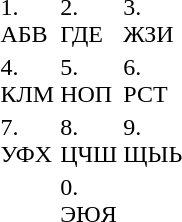<table class="standard">
<tr ---->
<td>1. <br>АБВ</td>
<td>2. <br>ГДЕ</td>
<td>3. <br>ЖЗИ</td>
</tr>
<tr ---->
<td>4. <br>КЛМ</td>
<td>5. <br>НОП</td>
<td>6. <br>РСТ</td>
</tr>
<tr ---->
<td>7. <br>УФХ</td>
<td>8. <br>ЦЧШ</td>
<td>9. <br>ЩЫЬ</td>
</tr>
<tr ---->
<td></td>
<td>0. <br>ЭЮЯ</td>
<td></td>
</tr>
</table>
